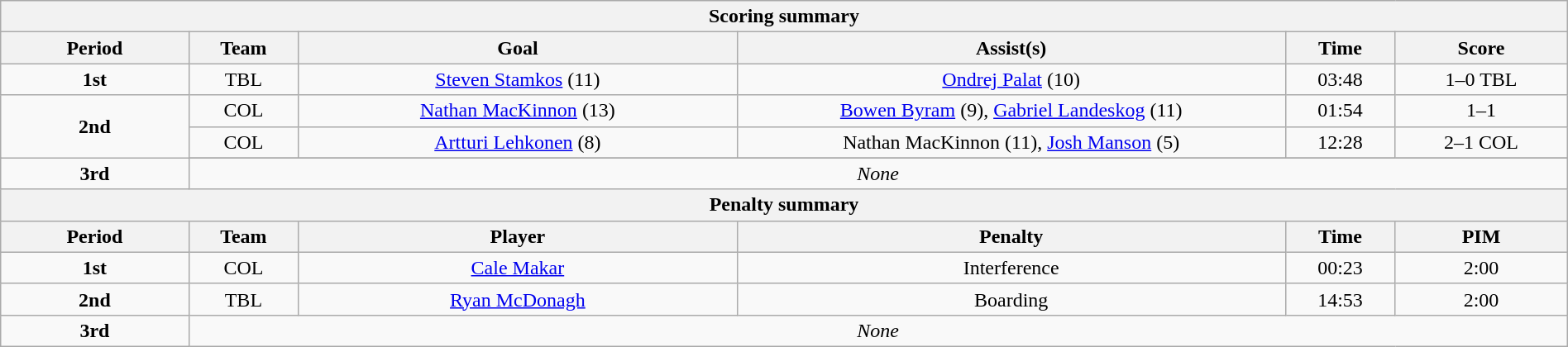<table style="width:100%;" class="wikitable">
<tr>
<th colspan="6">Scoring summary</th>
</tr>
<tr>
<th style="width:12%;">Period</th>
<th style="width:7%;">Team</th>
<th style="width:28%;">Goal</th>
<th style="width:35%;">Assist(s)</th>
<th style="width:7%;">Time</th>
<th style="width:11%;">Score</th>
</tr>
<tr style="text-align:center;">
<td rowspan ="1"><strong>1st</strong></td>
<td>TBL</td>
<td><a href='#'>Steven Stamkos</a> (11)</td>
<td><a href='#'>Ondrej Palat</a> (10)</td>
<td>03:48</td>
<td>1–0 TBL</td>
</tr>
<tr style="text-align:center;">
<td rowspan="2"><strong>2nd</strong></td>
<td>COL</td>
<td><a href='#'>Nathan MacKinnon</a> (13)</td>
<td><a href='#'>Bowen Byram</a> (9), <a href='#'>Gabriel Landeskog</a> (11)</td>
<td>01:54</td>
<td>1–1</td>
</tr>
<tr style="text-align:center;">
<td>COL</td>
<td><a href='#'>Artturi Lehkonen</a> (8)</td>
<td>Nathan MacKinnon (11), <a href='#'>Josh Manson</a> (5)</td>
<td>12:28</td>
<td>2–1 COL</td>
</tr>
<tr style="text-align:center;">
<td rowspan="2"><strong>3rd</strong></td>
</tr>
<tr style="text-align:center;">
<td colspan="5"><em>None</em></td>
</tr>
<tr>
<th colspan="6">Penalty summary</th>
</tr>
<tr>
<th style="width:12%;">Period</th>
<th style="width:7%;">Team</th>
<th style="width:28%;">Player</th>
<th style="width:35%;">Penalty</th>
<th style="width:7%;">Time</th>
<th style="width:11%;">PIM</th>
</tr>
<tr style="text-align:center;">
<td rowspan="1"><strong>1st</strong></td>
<td>COL</td>
<td><a href='#'>Cale Makar</a></td>
<td>Interference</td>
<td>00:23</td>
<td>2:00</td>
</tr>
<tr style="text-align:center;">
<td rowspan="1"><strong>2nd</strong></td>
<td>TBL</td>
<td><a href='#'>Ryan McDonagh</a></td>
<td>Boarding</td>
<td>14:53</td>
<td>2:00</td>
</tr>
<tr style="text-align:center;">
<td rowspan="1"><strong>3rd</strong></td>
<td colspan="5"><em>None</em></td>
</tr>
</table>
